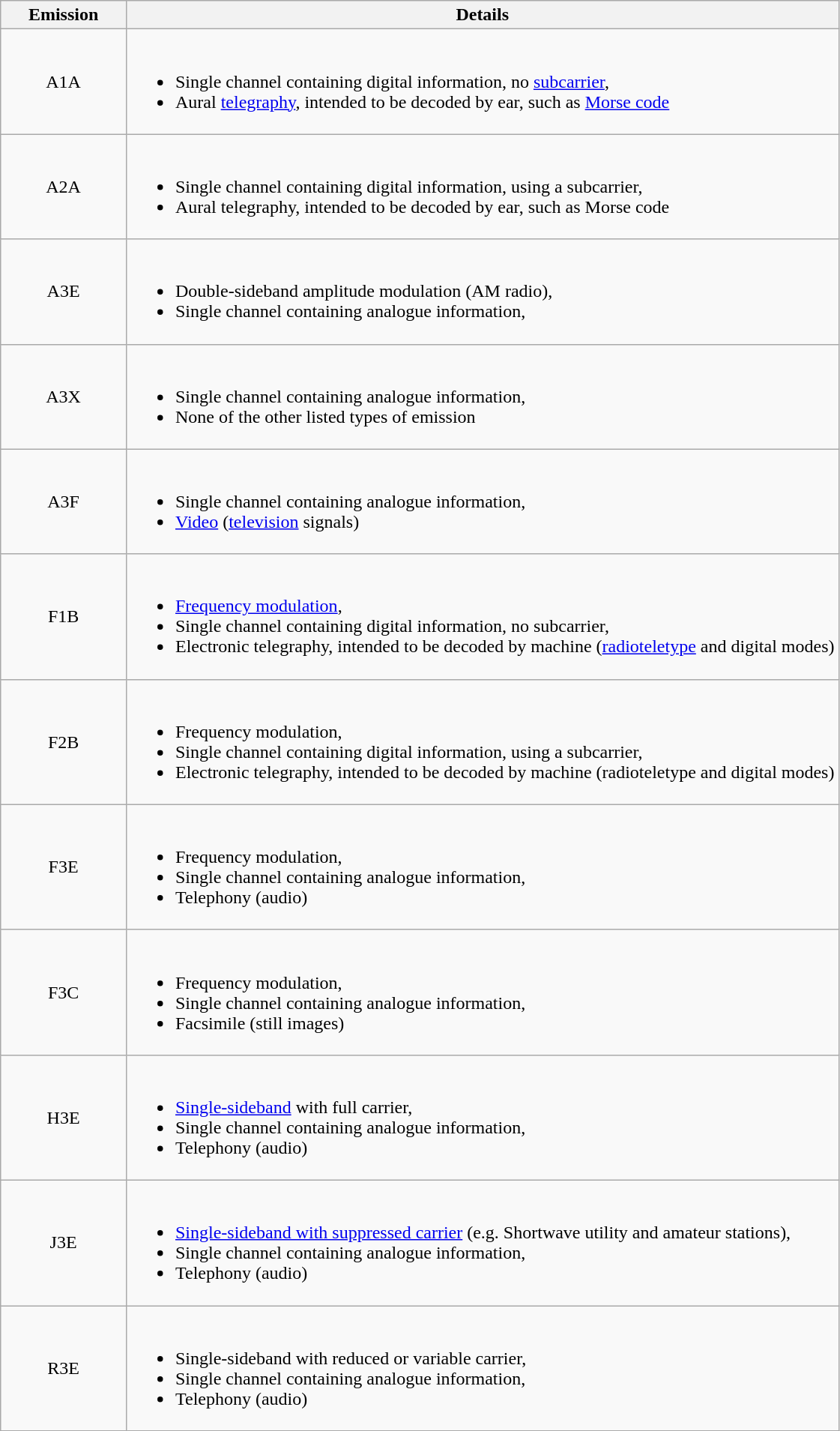<table class="wikitable">
<tr>
<th width="15%" scope=col>Emission</th>
<th width="85%" scope=col>Details</th>
</tr>
<tr>
<td align="center">A1A</td>
<td><br><ul><li>Single channel containing digital information, no <a href='#'>subcarrier</a>,</li><li>Aural <a href='#'>telegraphy</a>, intended to be decoded by ear, such as <a href='#'>Morse code</a></li></ul></td>
</tr>
<tr>
<td align="center">A2A</td>
<td><br><ul><li>Single channel containing digital information, using a subcarrier,</li><li>Aural telegraphy, intended to be decoded by ear, such as Morse code</li></ul></td>
</tr>
<tr>
<td align="center">A3E</td>
<td><br><ul><li>Double-sideband amplitude modulation (AM radio),</li><li>Single channel containing analogue information,</li></ul></td>
</tr>
<tr>
<td align="center">A3X</td>
<td><br><ul><li>Single channel containing analogue information,</li><li>None of the other listed types of emission</li></ul></td>
</tr>
<tr>
<td align="center">A3F</td>
<td><br><ul><li>Single channel containing analogue information,</li><li><a href='#'>Video</a> (<a href='#'>television</a> signals)</li></ul></td>
</tr>
<tr>
<td align="center">F1B</td>
<td><br><ul><li><a href='#'>Frequency modulation</a>,</li><li>Single channel containing digital information, no subcarrier,</li><li>Electronic telegraphy, intended to be decoded by machine (<a href='#'>radioteletype</a> and digital modes)</li></ul></td>
</tr>
<tr>
<td align="center">F2B</td>
<td><br><ul><li>Frequency modulation,</li><li>Single channel containing digital information, using a subcarrier,</li><li>Electronic telegraphy, intended to be decoded by machine (radioteletype and digital modes)</li></ul></td>
</tr>
<tr>
<td align="center">F3E</td>
<td><br><ul><li>Frequency modulation,</li><li>Single channel containing analogue information,</li><li>Telephony (audio)</li></ul></td>
</tr>
<tr>
<td align="center">F3C</td>
<td><br><ul><li>Frequency modulation,</li><li>Single channel containing analogue information,</li><li>Facsimile (still images)</li></ul></td>
</tr>
<tr>
<td align="center">H3E</td>
<td><br><ul><li><a href='#'>Single-sideband</a> with full carrier,</li><li>Single channel containing analogue information,</li><li>Telephony (audio)</li></ul></td>
</tr>
<tr>
<td align="center">J3E</td>
<td><br><ul><li><a href='#'>Single-sideband with suppressed carrier</a> (e.g. Shortwave utility and amateur stations),</li><li>Single channel containing analogue information,</li><li>Telephony (audio)</li></ul></td>
</tr>
<tr>
<td align="center">R3E</td>
<td><br><ul><li>Single-sideband with reduced or variable carrier,</li><li>Single channel containing analogue information,</li><li>Telephony (audio)</li></ul></td>
</tr>
</table>
